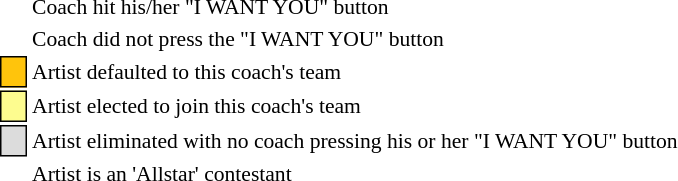<table class="toccolours" style="font-size: 90%; white-space: nowrap;">
<tr>
<td></td>
<td>Coach hit his/her "I WANT YOU" button</td>
</tr>
<tr>
<td></td>
<td>Coach did not press the "I WANT YOU" button</td>
</tr>
<tr>
<td style="background-color:#FFC40C; border: 1px solid black">    </td>
<td>Artist defaulted to this coach's team</td>
</tr>
<tr>
<td style="background-color:#fdfc8f; border: 1px solid black;">    </td>
<td style="padding-right: 8px">Artist elected to join this coach's team</td>
</tr>
<tr>
<td style="background-color:#DCDCDC; border: 1px solid black">    </td>
<td>Artist eliminated with no coach pressing his or her "I WANT YOU" button</td>
</tr>
<tr>
<td></td>
<td>Artist is an 'Allstar' contestant</td>
</tr>
</table>
